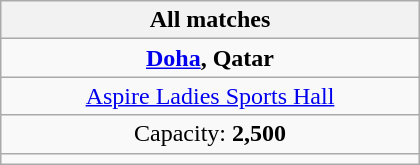<table class="wikitable" style="text-align:center" width=280>
<tr>
<th>All matches</th>
</tr>
<tr>
<td><strong><a href='#'>Doha</a>, Qatar</strong></td>
</tr>
<tr>
<td><a href='#'>Aspire Ladies Sports Hall</a></td>
</tr>
<tr>
<td>Capacity: <strong>2,500</strong></td>
</tr>
<tr>
<td></td>
</tr>
</table>
